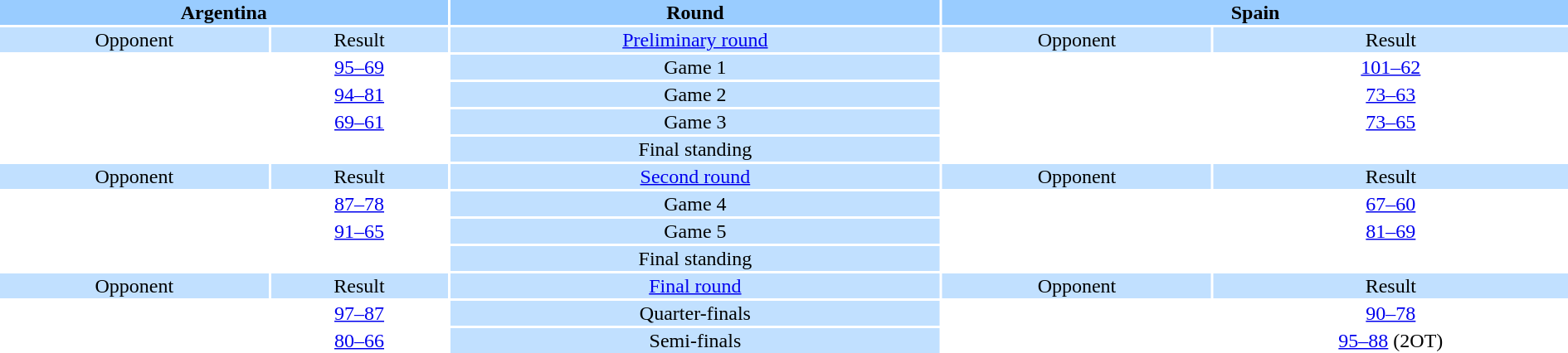<table style="width:100%; text-align:center;">
<tr style="vertical-align:top; background:#9cf;">
<th colspan=2 style="width:1*">Argentina</th>
<th>Round</th>
<th colspan=2 style="width:1*">Spain</th>
</tr>
<tr style="vertical-align:top; background:#c1e0ff;">
<td>Opponent</td>
<td>Result</td>
<td><a href='#'>Preliminary round</a></td>
<td>Opponent</td>
<td>Result</td>
</tr>
<tr>
<td align=left></td>
<td><a href='#'>95–69</a></td>
<td style="background:#c1e0ff;">Game 1</td>
<td align=left></td>
<td><a href='#'>101–62</a></td>
</tr>
<tr>
<td align=left></td>
<td><a href='#'>94–81</a></td>
<td style="background:#c1e0ff;">Game 2</td>
<td align=left></td>
<td><a href='#'>73–63</a></td>
</tr>
<tr>
<td align=left></td>
<td><a href='#'>69–61</a></td>
<td style="background:#c1e0ff;">Game 3</td>
<td align=left></td>
<td><a href='#'>73–65</a></td>
</tr>
<tr>
<td colspan="2" style="text-align:center;"><br></td>
<td style="background:#c1e0ff;">Final standing</td>
<td colspan="2" style="text-align:center;"><br></td>
</tr>
<tr style="vertical-align:top; background:#c1e0ff;">
<td>Opponent</td>
<td>Result</td>
<td><a href='#'>Second round</a></td>
<td>Opponent</td>
<td>Result</td>
</tr>
<tr>
<td align=left></td>
<td><a href='#'>87–78</a></td>
<td style="background:#c1e0ff;">Game 4</td>
<td align=left></td>
<td><a href='#'>67–60</a></td>
</tr>
<tr>
<td align=left></td>
<td><a href='#'>91–65</a></td>
<td style="background:#c1e0ff;">Game 5</td>
<td align=left></td>
<td><a href='#'>81–69</a></td>
</tr>
<tr>
<td colspan="2" style="text-align:center;"><br></td>
<td style="background:#c1e0ff;">Final standing</td>
<td colspan="2" style="text-align:center;"><br></td>
</tr>
<tr style="vertical-align:top; background:#c1e0ff;">
<td>Opponent</td>
<td>Result</td>
<td><a href='#'>Final round</a></td>
<td>Opponent</td>
<td>Result</td>
</tr>
<tr>
<td align=left></td>
<td><a href='#'>97–87</a></td>
<td style="background:#c1e0ff;">Quarter-finals</td>
<td align=left></td>
<td><a href='#'>90–78</a></td>
</tr>
<tr>
<td align=left></td>
<td><a href='#'>80–66</a></td>
<td style="background:#c1e0ff;">Semi-finals</td>
<td align=left></td>
<td><a href='#'>95–88</a> (2OT)</td>
</tr>
</table>
